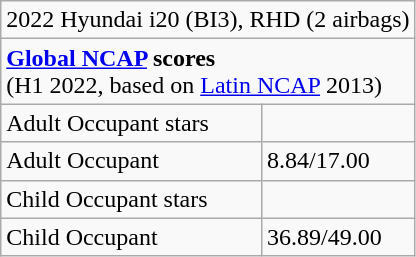<table class="wikitable">
<tr>
<td colspan="2">2022 Hyundai i20 (BI3), RHD (2 airbags)</td>
</tr>
<tr>
<td colspan="2"><strong><a href='#'>Global NCAP</a> scores</strong> <br> (H1 2022, based on <a href='#'>Latin NCAP</a> 2013)</td>
</tr>
<tr>
<td>Adult Occupant stars</td>
<td></td>
</tr>
<tr>
<td>Adult Occupant</td>
<td>8.84/17.00</td>
</tr>
<tr>
<td>Child Occupant stars</td>
<td></td>
</tr>
<tr>
<td>Child Occupant</td>
<td>36.89/49.00</td>
</tr>
</table>
